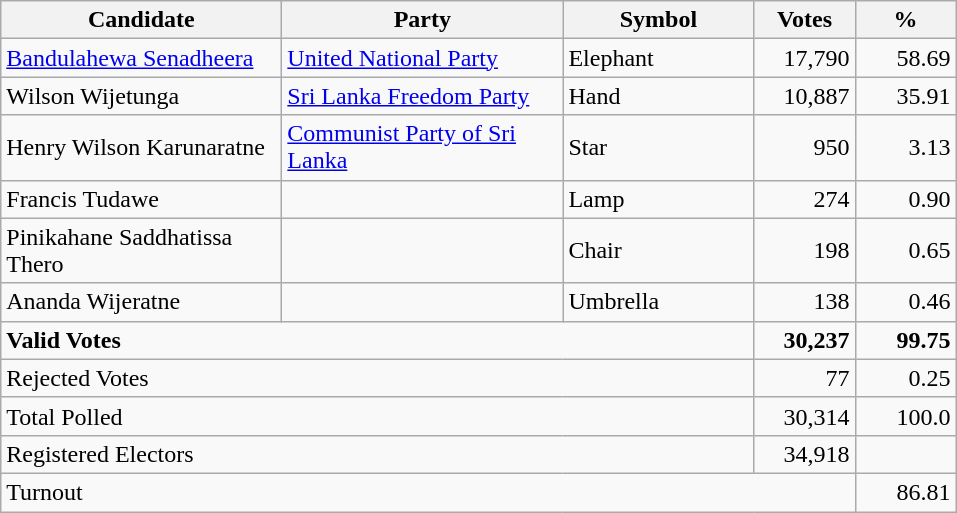<table class="wikitable" border="1" style="text-align:right;">
<tr>
<th align=left width="180">Candidate</th>
<th align=left width="180">Party</th>
<th align=left width="120">Symbol</th>
<th align=left width="60">Votes</th>
<th align=left width="60">%</th>
</tr>
<tr>
<td align=left><a href='#'>Bandulahewa Senadheera</a></td>
<td align=left><a href='#'>United National Party</a></td>
<td align=left>Elephant</td>
<td align=right>17,790</td>
<td align=right>58.69</td>
</tr>
<tr>
<td align=left>Wilson Wijetunga</td>
<td align=left><a href='#'>Sri Lanka Freedom Party</a></td>
<td align=left>Hand</td>
<td align=right>10,887</td>
<td align=right>35.91</td>
</tr>
<tr>
<td align=left>Henry Wilson Karunaratne</td>
<td align=left><a href='#'>Communist Party of Sri Lanka</a></td>
<td align=left>Star</td>
<td align=right>950</td>
<td align=right>3.13</td>
</tr>
<tr>
<td align=left>Francis Tudawe</td>
<td align=left></td>
<td align=left>Lamp</td>
<td align=right>274</td>
<td align=right>0.90</td>
</tr>
<tr>
<td align=left>Pinikahane Saddhatissa Thero</td>
<td align=left></td>
<td align=left>Chair</td>
<td align=right>198</td>
<td align=right>0.65</td>
</tr>
<tr>
<td align=left>Ananda Wijeratne</td>
<td align=left></td>
<td align=left>Umbrella</td>
<td align=right>138</td>
<td align=right>0.46</td>
</tr>
<tr>
<td align=left colspan=3><strong>Valid Votes</strong></td>
<td align=right><strong>30,237 </strong></td>
<td align=right><strong>99.75</strong></td>
</tr>
<tr>
<td align=left colspan=3>Rejected Votes</td>
<td align=right>77</td>
<td align=right>0.25</td>
</tr>
<tr>
<td align=left colspan=3>Total Polled</td>
<td align=right>30,314</td>
<td align=right>100.0</td>
</tr>
<tr>
<td align=left colspan=3>Registered Electors</td>
<td align=right>34,918</td>
<td></td>
</tr>
<tr>
<td align=left colspan=4>Turnout</td>
<td align=right>86.81</td>
</tr>
</table>
